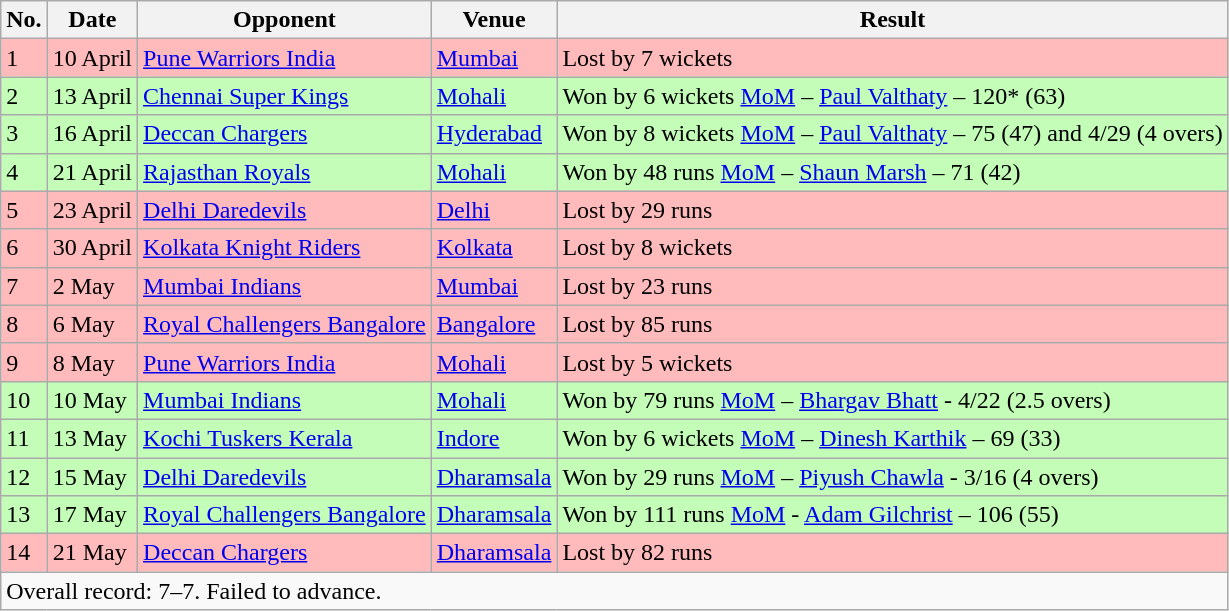<table class="wikitable sortable">
<tr>
<th>No.</th>
<th>Date</th>
<th>Opponent</th>
<th>Venue</th>
<th>Result</th>
</tr>
<tr style="background:#fbb;">
<td>1</td>
<td>10 April</td>
<td><a href='#'>Pune Warriors India</a></td>
<td><a href='#'>Mumbai</a></td>
<td>Lost by 7 wickets</td>
</tr>
<tr style="background:#c3fdb8;">
<td>2</td>
<td>13 April</td>
<td><a href='#'>Chennai Super Kings</a></td>
<td><a href='#'>Mohali</a></td>
<td>Won by 6 wickets <a href='#'>MoM</a> –  <a href='#'>Paul Valthaty</a> – 120* (63)</td>
</tr>
<tr style="background:#c3fdb8;">
<td>3</td>
<td>16 April</td>
<td><a href='#'>Deccan Chargers</a></td>
<td><a href='#'>Hyderabad</a></td>
<td>Won by 8 wickets <a href='#'>MoM</a> –  <a href='#'>Paul Valthaty</a> – 75 (47) and 4/29 (4 overs)</td>
</tr>
<tr style="background:#c3fdb8;">
<td>4</td>
<td>21 April</td>
<td><a href='#'>Rajasthan Royals</a></td>
<td><a href='#'>Mohali</a></td>
<td>Won by 48 runs <a href='#'>MoM</a> –  <a href='#'>Shaun Marsh</a> – 71 (42)</td>
</tr>
<tr style="background:#fbb;">
<td>5</td>
<td>23 April</td>
<td><a href='#'>Delhi Daredevils</a></td>
<td><a href='#'>Delhi</a></td>
<td>Lost by 29 runs</td>
</tr>
<tr style="background:#fbb;">
<td>6</td>
<td>30 April</td>
<td><a href='#'>Kolkata Knight Riders</a></td>
<td><a href='#'>Kolkata</a></td>
<td>Lost by 8 wickets</td>
</tr>
<tr style="background:#fbb;">
<td>7</td>
<td>2 May</td>
<td><a href='#'>Mumbai Indians</a></td>
<td><a href='#'>Mumbai</a></td>
<td>Lost by 23 runs</td>
</tr>
<tr style="background:#fbb;">
<td>8</td>
<td>6 May</td>
<td><a href='#'>Royal Challengers Bangalore</a></td>
<td><a href='#'>Bangalore</a></td>
<td>Lost by 85 runs</td>
</tr>
<tr style="background:#fbb;">
<td>9</td>
<td>8 May</td>
<td><a href='#'>Pune Warriors India</a></td>
<td><a href='#'>Mohali</a></td>
<td>Lost by 5 wickets</td>
</tr>
<tr style="background:#c3fdb8;">
<td>10</td>
<td>10 May</td>
<td><a href='#'>Mumbai Indians</a></td>
<td><a href='#'>Mohali</a></td>
<td>Won by 79 runs <a href='#'>MoM</a> –  <a href='#'>Bhargav Bhatt</a> - 4/22 (2.5 overs)</td>
</tr>
<tr style="background:#c3fdb8;">
<td>11</td>
<td>13 May</td>
<td><a href='#'>Kochi Tuskers Kerala</a></td>
<td><a href='#'>Indore</a></td>
<td>Won by 6 wickets <a href='#'>MoM</a> –  <a href='#'>Dinesh Karthik</a> – 69 (33)</td>
</tr>
<tr style="background:#c3fdb8;">
<td>12</td>
<td>15 May</td>
<td><a href='#'>Delhi Daredevils</a></td>
<td><a href='#'>Dharamsala</a></td>
<td>Won by 29 runs <a href='#'>MoM</a> –  <a href='#'>Piyush Chawla</a> - 3/16 (4 overs)</td>
</tr>
<tr style="background:#c3fdb8;">
<td>13</td>
<td>17 May</td>
<td><a href='#'>Royal Challengers Bangalore</a></td>
<td><a href='#'>Dharamsala</a></td>
<td>Won by 111 runs <a href='#'>MoM</a> -  <a href='#'>Adam Gilchrist</a> – 106 (55)</td>
</tr>
<tr style="background:#fbb;">
<td>14</td>
<td>21 May</td>
<td><a href='#'>Deccan Chargers</a></td>
<td><a href='#'>Dharamsala</a></td>
<td>Lost by 82 runs</td>
</tr>
<tr>
<td colspan="6">Overall record: 7–7. Failed to advance.</td>
</tr>
</table>
